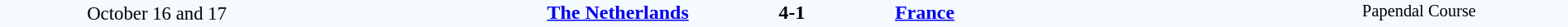<table style="width: 100%; background:#F5FAFF;" cellspacing="0">
<tr>
<td style=font-size:95% align=center rowspan=3 width=20%>October 16 and 17</td>
</tr>
<tr>
<td width=24% align=right><strong><a href='#'>The Netherlands</a></strong> </td>
<td align=center width=13%><strong>4-1</strong></td>
<td width=24%> <strong><a href='#'>France</a></strong></td>
<td style=font-size:85% rowspan=3 valign=top align=center>Papendal Course</td>
</tr>
<tr style=font-size:85%>
<td align=right valign=top></td>
<td></td>
<td valign=top></td>
</tr>
</table>
